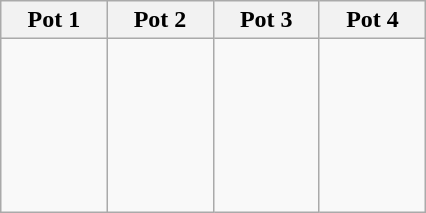<table class="wikitable">
<tr>
<th width=15%>Pot 1</th>
<th width=15%>Pot 2</th>
<th width=15%>Pot 3</th>
<th width=15%>Pot 4</th>
</tr>
<tr>
<td valign="top"><br><br><br><br><br><br></td>
<td valign="top"><br><br><br><br><br><br></td>
<td valign="top"><br><br><br><br><br><br></td>
<td valign="top"><br><br><br><br></td>
</tr>
</table>
